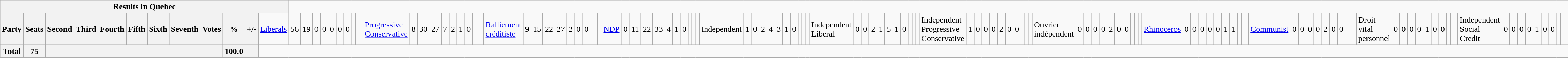<table class="wikitable">
<tr>
<th colspan=13>Results in Quebec</th>
</tr>
<tr>
<th colspan=2>Party</th>
<th>Seats</th>
<th>Second</th>
<th>Third</th>
<th>Fourth</th>
<th>Fifth</th>
<th>Sixth</th>
<th>Seventh</th>
<th>Votes</th>
<th>%</th>
<th>+/-<br></th>
<td><a href='#'>Liberals</a></td>
<td align="right">56</td>
<td align="right">19</td>
<td align="right">0</td>
<td align="right">0</td>
<td align="right">0</td>
<td align="right">0</td>
<td align="right">0</td>
<td align="right"></td>
<td align="right"></td>
<td align="right"><br></td>
<td><a href='#'>Progressive Conservative</a></td>
<td align="right">8</td>
<td align="right">30</td>
<td align="right">27</td>
<td align="right">7</td>
<td align="right">2</td>
<td align="right">1</td>
<td align="right">0</td>
<td align="right"></td>
<td align="right"></td>
<td align="right"><br></td>
<td><a href='#'>Ralliement créditiste</a></td>
<td align="right">9</td>
<td align="right">15</td>
<td align="right">22</td>
<td align="right">27</td>
<td align="right">2</td>
<td align="right">0</td>
<td align="right">0</td>
<td align="right"></td>
<td align="right"></td>
<td align="right"><br></td>
<td><a href='#'>NDP</a></td>
<td align="right">0</td>
<td align="right">11</td>
<td align="right">22</td>
<td align="right">33</td>
<td align="right">4</td>
<td align="right">1</td>
<td align="right">0</td>
<td align="right"></td>
<td align="right"></td>
<td align="right"><br></td>
<td>Independent</td>
<td align="right">1</td>
<td align="right">0</td>
<td align="right">2</td>
<td align="right">4</td>
<td align="right">3</td>
<td align="right">1</td>
<td align="right">0</td>
<td align="right"></td>
<td align="right"></td>
<td align="right"><br></td>
<td>Independent Liberal</td>
<td align="right">0</td>
<td align="right">0</td>
<td align="right">2</td>
<td align="right">1</td>
<td align="right">5</td>
<td align="right">1</td>
<td align="right">0</td>
<td align="right"></td>
<td align="right"></td>
<td align="right"><br></td>
<td>Independent Progressive Conservative</td>
<td align="right">1</td>
<td align="right">0</td>
<td align="right">0</td>
<td align="right">0</td>
<td align="right">2</td>
<td align="right">0</td>
<td align="right">0</td>
<td align="right"></td>
<td align="right"></td>
<td align="right"><br></td>
<td>Ouvrier indépendent</td>
<td align="right">0</td>
<td align="right">0</td>
<td align="right">0</td>
<td align="right">0</td>
<td align="right">2</td>
<td align="right">0</td>
<td align="right">0</td>
<td align="right"></td>
<td align="right"></td>
<td align="right"><br></td>
<td><a href='#'>Rhinoceros</a></td>
<td align="right">0</td>
<td align="right">0</td>
<td align="right">0</td>
<td align="right">0</td>
<td align="right">0</td>
<td align="right">1</td>
<td align="right">1</td>
<td align="right"></td>
<td align="right"></td>
<td align="right"><br></td>
<td><a href='#'>Communist</a></td>
<td align="right">0</td>
<td align="right">0</td>
<td align="right">0</td>
<td align="right">0</td>
<td align="right">2</td>
<td align="right">0</td>
<td align="right">0</td>
<td align="right"></td>
<td align="right"></td>
<td align="right"><br></td>
<td>Droit vital personnel</td>
<td align="right">0</td>
<td align="right">0</td>
<td align="right">0</td>
<td align="right">0</td>
<td align="right">1</td>
<td align="right">0</td>
<td align="right">0</td>
<td align="right"></td>
<td align="right"></td>
<td align="right"><br></td>
<td>Independent Social Credit</td>
<td align="right">0</td>
<td align="right">0</td>
<td align="right">0</td>
<td align="right">0</td>
<td align="right">1</td>
<td align="right">0</td>
<td align="right">0</td>
<td align="right"></td>
<td align="right"></td>
<td align="right"></td>
</tr>
<tr>
<th colspan="2">Total</th>
<th>75</th>
<th colspan="6"></th>
<th></th>
<th>100.0</th>
<th></th>
</tr>
</table>
